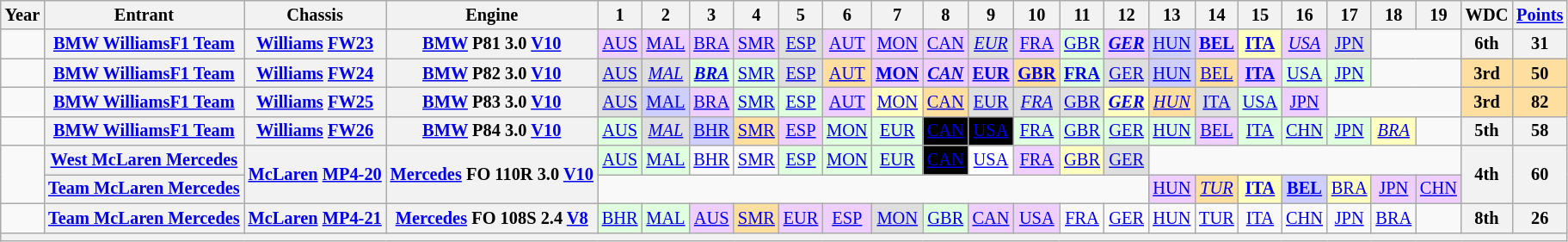<table class="wikitable" style="text-align:center; font-size:85%;">
<tr>
<th>Year</th>
<th>Entrant</th>
<th>Chassis</th>
<th>Engine</th>
<th>1</th>
<th>2</th>
<th>3</th>
<th>4</th>
<th>5</th>
<th>6</th>
<th>7</th>
<th>8</th>
<th>9</th>
<th>10</th>
<th>11</th>
<th>12</th>
<th>13</th>
<th>14</th>
<th>15</th>
<th>16</th>
<th>17</th>
<th>18</th>
<th>19</th>
<th>WDC</th>
<th><a href='#'>Points</a></th>
</tr>
<tr>
<td></td>
<th nowrap><a href='#'>BMW WilliamsF1 Team</a></th>
<th nowrap><a href='#'>Williams</a> <a href='#'>FW23</a></th>
<th nowrap><a href='#'>BMW</a> P81 3.0 <a href='#'>V10</a></th>
<td style="background:#efcfff;"><a href='#'>AUS</a><br></td>
<td style="background:#efcfff;"><a href='#'>MAL</a><br></td>
<td style="background:#efcfff;"><a href='#'>BRA</a><br></td>
<td style="background:#efcfff;"><a href='#'>SMR</a><br></td>
<td style="background:#dfdfdf;"><a href='#'>ESP</a><br></td>
<td style="background:#efcfff;"><a href='#'>AUT</a><br></td>
<td style="background:#efcfff;"><a href='#'>MON</a><br></td>
<td style="background:#efcfff;"><a href='#'>CAN</a><br></td>
<td style="background:#dfdfdf;"><em><a href='#'>EUR</a></em><br></td>
<td style="background:#efcfff;"><a href='#'>FRA</a><br></td>
<td style="background:#dfffdf;"><a href='#'>GBR</a><br></td>
<td style="background:#efcfff;"><strong><em><a href='#'>GER</a></em></strong><br></td>
<td style="background:#cfcfff;"><a href='#'>HUN</a><br></td>
<td style="background:#efcfff;"><strong><a href='#'>BEL</a></strong><br></td>
<td style="background:#ffffbf;"><strong><a href='#'>ITA</a></strong><br></td>
<td style="background:#efcfff;"><em><a href='#'>USA</a></em><br></td>
<td style="background:#dfdfdf;"><a href='#'>JPN</a><br></td>
<td colspan=2></td>
<th>6th</th>
<th>31</th>
</tr>
<tr>
<td></td>
<th nowrap><a href='#'>BMW WilliamsF1 Team</a></th>
<th nowrap><a href='#'>Williams</a> <a href='#'>FW24</a></th>
<th nowrap><a href='#'>BMW</a> P82 3.0 <a href='#'>V10</a></th>
<td style="background:#dfdfdf;"><a href='#'>AUS</a><br></td>
<td style="background:#dfdfdf;"><em><a href='#'>MAL</a></em><br></td>
<td style="background:#dfffdf;"><strong><em><a href='#'>BRA</a></em></strong><br></td>
<td style="background:#dfffdf;"><a href='#'>SMR</a><br></td>
<td style="background:#dfdfdf;"><a href='#'>ESP</a><br></td>
<td style="background:#ffdf9f;"><a href='#'>AUT</a><br></td>
<td style="background:#efcfff;"><strong><a href='#'>MON</a></strong><br></td>
<td style="background:#efcfff;"><strong><em><a href='#'>CAN</a></em></strong><br></td>
<td style="background:#efcfff;"><strong><a href='#'>EUR</a></strong><br></td>
<td style="background:#ffdf9f;"><strong><a href='#'>GBR</a></strong><br></td>
<td style="background:#dfffdf;"><strong><a href='#'>FRA</a></strong><br></td>
<td style="background:#dfdfdf;"><a href='#'>GER</a><br></td>
<td style="background:#cfcfff;"><a href='#'>HUN</a><br></td>
<td style="background:#ffdf9f;"><a href='#'>BEL</a><br></td>
<td style="background:#efcfff;"><strong><a href='#'>ITA</a></strong><br></td>
<td style="background:#dfffdf;"><a href='#'>USA</a><br></td>
<td style="background:#dfffdf;"><a href='#'>JPN</a><br></td>
<td colspan=2></td>
<td style="background:#ffdf9f;"><strong>3rd</strong></td>
<td style="background:#ffdf9f;"><strong>50</strong></td>
</tr>
<tr>
<td></td>
<th nowrap><a href='#'>BMW WilliamsF1 Team</a></th>
<th nowrap><a href='#'>Williams</a> <a href='#'>FW25</a></th>
<th nowrap><a href='#'>BMW</a> P83 3.0 <a href='#'>V10</a></th>
<td style="background:#dfdfdf;"><a href='#'>AUS</a><br></td>
<td style="background:#cfcfff;"><a href='#'>MAL</a><br></td>
<td style="background:#efcfff;"><a href='#'>BRA</a><br></td>
<td style="background:#dfffdf;"><a href='#'>SMR</a><br></td>
<td style="background:#dfffdf;"><a href='#'>ESP</a><br></td>
<td style="background:#efcfff;"><a href='#'>AUT</a><br></td>
<td style="background:#ffffbf;"><a href='#'>MON</a><br></td>
<td style="background:#ffdf9f;"><a href='#'>CAN</a><br></td>
<td style="background:#dfdfdf;"><a href='#'>EUR</a><br></td>
<td style="background:#dfdfdf;"><em><a href='#'>FRA</a></em><br></td>
<td style="background:#dfdfdf;"><a href='#'>GBR</a><br></td>
<td style="background:#ffffbf;"><strong><em><a href='#'>GER</a></em></strong><br></td>
<td style="background:#ffdf9f;"><em><a href='#'>HUN</a></em><br></td>
<td style="background:#dfdfdf;"><a href='#'>ITA</a><br></td>
<td style="background:#dfffdf;"><a href='#'>USA</a><br></td>
<td style="background:#efcfff;"><a href='#'>JPN</a><br></td>
<td colspan=3></td>
<td style="background:#ffdf9f;"><strong>3rd</strong></td>
<td style="background:#ffdf9f;"><strong>82</strong></td>
</tr>
<tr>
<td></td>
<th nowrap><a href='#'>BMW WilliamsF1 Team</a></th>
<th nowrap><a href='#'>Williams</a> <a href='#'>FW26</a></th>
<th nowrap><a href='#'>BMW</a> P84 3.0 <a href='#'>V10</a></th>
<td style="background:#dfffdf;"><a href='#'>AUS</a><br></td>
<td style="background:#dfdfdf;"><em><a href='#'>MAL</a></em><br></td>
<td style="background:#cfcfff;"><a href='#'>BHR</a><br></td>
<td style="background:#ffdf9f;"><a href='#'>SMR</a><br></td>
<td style="background:#efcfff;"><a href='#'>ESP</a><br></td>
<td style="background:#dfffdf;"><a href='#'>MON</a><br></td>
<td style="background:#dfffdf;"><a href='#'>EUR</a><br></td>
<td style="background:#000; color:white;"><a href='#'><span>CAN</span></a><br></td>
<td style="background:#000; color:white;"><a href='#'><span>USA</span></a><br></td>
<td style="background:#dfffdf;"><a href='#'>FRA</a><br></td>
<td style="background:#dfffdf;"><a href='#'>GBR</a><br></td>
<td style="background:#dfffdf;"><a href='#'>GER</a><br></td>
<td style="background:#dfffdf;"><a href='#'>HUN</a><br></td>
<td style="background:#efcfff;"><a href='#'>BEL</a><br></td>
<td style="background:#dfffdf;"><a href='#'>ITA</a><br></td>
<td style="background:#dfffdf;"><a href='#'>CHN</a><br></td>
<td style="background:#dfffdf;"><a href='#'>JPN</a><br></td>
<td style="background:#ffffbf;"><em><a href='#'>BRA</a></em><br></td>
<td></td>
<th>5th</th>
<th>58</th>
</tr>
<tr>
<td rowspan="2"></td>
<th nowrap><a href='#'>West McLaren Mercedes</a></th>
<th rowspan="2" nowrap><a href='#'>McLaren</a> <a href='#'>MP4-20</a></th>
<th rowspan="2" nowrap><a href='#'>Mercedes</a> FO 110R 3.0 <a href='#'>V10</a></th>
<td style="background:#dfffdf;"><a href='#'>AUS</a><br></td>
<td style="background:#dfffdf;"><a href='#'>MAL</a><br></td>
<td><a href='#'>BHR</a></td>
<td><a href='#'>SMR</a></td>
<td style="background:#dfffdf;"><a href='#'>ESP</a><br></td>
<td style="background:#dfffdf;"><a href='#'>MON</a><br></td>
<td style="background:#dfffdf;"><a href='#'>EUR</a><br></td>
<td style="background:#000; color:white;"><a href='#'><span>CAN</span></a><br></td>
<td style="background:#fff;"><a href='#'>USA</a><br></td>
<td style="background:#efcfff;"><a href='#'>FRA</a><br></td>
<td style="background:#ffffbf;"><a href='#'>GBR</a><br></td>
<td style="background:#dfdfdf;"><a href='#'>GER</a><br></td>
<td colspan=7></td>
<th rowspan="2">4th</th>
<th rowspan="2">60</th>
</tr>
<tr>
<th nowrap><a href='#'>Team McLaren Mercedes</a></th>
<td colspan=12></td>
<td style="background:#efcfff;"><a href='#'>HUN</a><br></td>
<td style="background:#ffdf9f;"><em><a href='#'>TUR</a></em><br></td>
<td style="background:#ffffbf;"><strong><a href='#'>ITA</a></strong><br></td>
<td style="background:#cfcfff;"><strong><a href='#'>BEL</a></strong><br></td>
<td style="background:#ffffbf;"><a href='#'>BRA</a><br></td>
<td style="background:#efcfff;"><a href='#'>JPN</a><br></td>
<td style="background:#efcfff;"><a href='#'>CHN</a><br></td>
</tr>
<tr>
<td></td>
<th nowrap><a href='#'>Team McLaren Mercedes</a></th>
<th nowrap><a href='#'>McLaren</a> <a href='#'>MP4-21</a></th>
<th nowrap><a href='#'>Mercedes</a> FO 108S 2.4 <a href='#'>V8</a></th>
<td style="background:#dfffdf;"><a href='#'>BHR</a><br></td>
<td style="background:#dfffdf;"><a href='#'>MAL</a><br></td>
<td style="background:#efcfff;"><a href='#'>AUS</a><br></td>
<td style="background:#ffdf9f;"><a href='#'>SMR</a><br></td>
<td style="background:#efcfff;"><a href='#'>EUR</a><br></td>
<td style="background:#efcfff;"><a href='#'>ESP</a><br></td>
<td style="background:#dfdfdf;"><a href='#'>MON</a><br></td>
<td style="background:#dfffdf;"><a href='#'>GBR</a><br></td>
<td style="background:#efcfff;"><a href='#'>CAN</a><br></td>
<td style="background:#efcfff;"><a href='#'>USA</a><br></td>
<td><a href='#'>FRA</a></td>
<td><a href='#'>GER</a></td>
<td><a href='#'>HUN</a></td>
<td><a href='#'>TUR</a></td>
<td><a href='#'>ITA</a></td>
<td><a href='#'>CHN</a></td>
<td><a href='#'>JPN</a></td>
<td><a href='#'>BRA</a></td>
<td></td>
<th>8th</th>
<th>26</th>
</tr>
<tr>
<th colspan="25"></th>
</tr>
</table>
